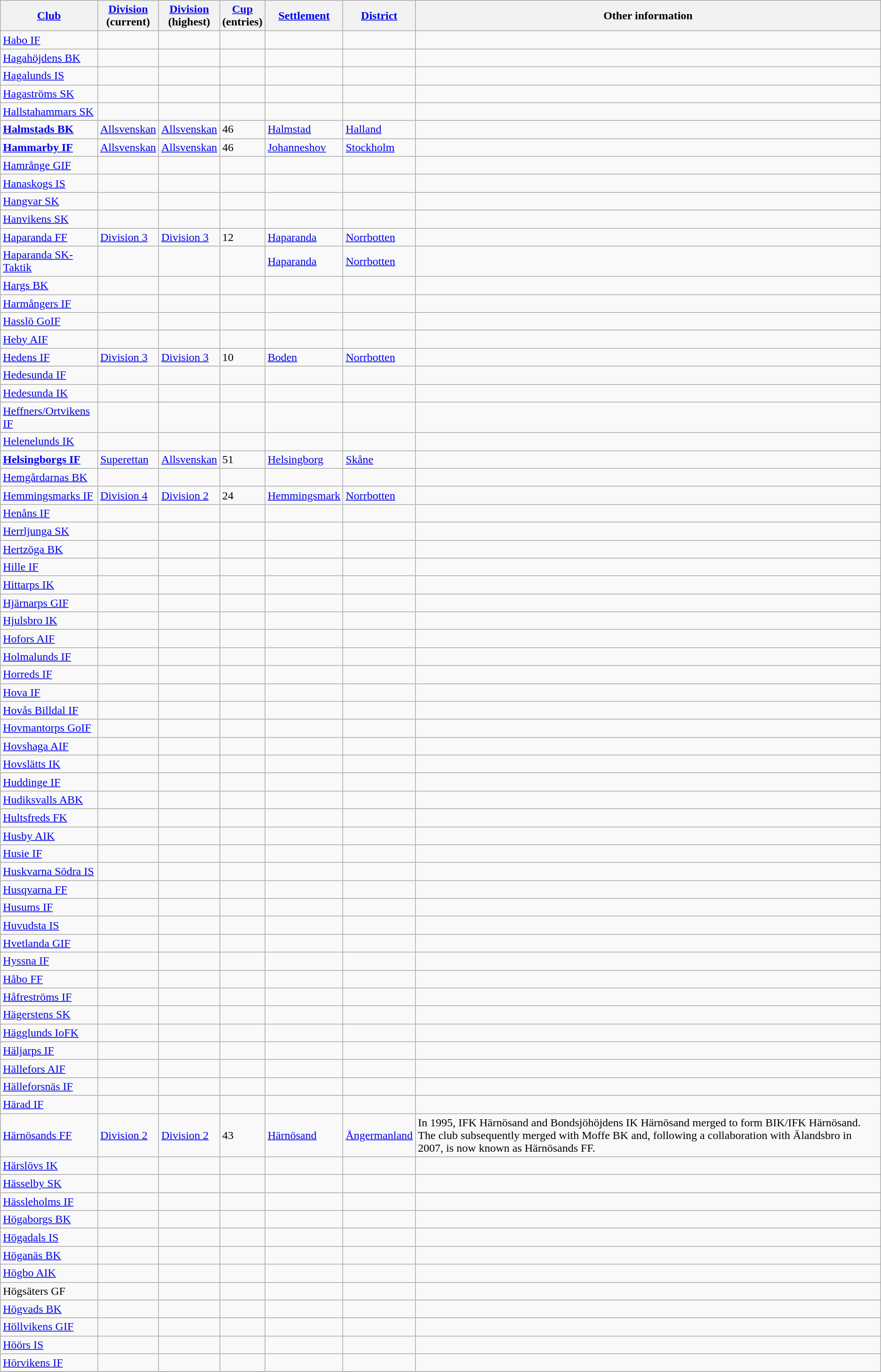<table class="wikitable" style="text-align:left">
<tr>
<th style= width="180px"><a href='#'>Club</a></th>
<th style= width="80px"><a href='#'>Division</a><br> (current)</th>
<th style= width="80px"><a href='#'>Division</a><br> (highest)</th>
<th style= width="60px"><a href='#'>Cup</a><br> (entries)</th>
<th style= width="110px"><a href='#'>Settlement</a></th>
<th style= width="110px"><a href='#'>District</a></th>
<th style= width="230px">Other information</th>
</tr>
<tr>
<td><a href='#'>Habo IF</a></td>
<td></td>
<td></td>
<td></td>
<td></td>
<td></td>
<td></td>
</tr>
<tr>
<td><a href='#'>Hagahöjdens BK</a></td>
<td></td>
<td></td>
<td></td>
<td></td>
<td></td>
<td></td>
</tr>
<tr>
<td><a href='#'>Hagalunds IS</a></td>
<td></td>
<td></td>
<td></td>
<td></td>
<td></td>
<td></td>
</tr>
<tr>
<td><a href='#'>Hagaströms SK</a></td>
<td></td>
<td></td>
<td></td>
<td></td>
<td></td>
<td></td>
</tr>
<tr>
<td><a href='#'>Hallstahammars SK</a></td>
<td></td>
<td></td>
<td></td>
<td></td>
<td></td>
<td></td>
</tr>
<tr>
<td><strong><a href='#'>Halmstads BK</a></strong></td>
<td><a href='#'>Allsvenskan</a></td>
<td><a href='#'>Allsvenskan</a></td>
<td>46</td>
<td><a href='#'>Halmstad</a></td>
<td><a href='#'>Halland</a></td>
<td></td>
</tr>
<tr>
<td><strong><a href='#'>Hammarby IF</a></strong></td>
<td><a href='#'>Allsvenskan</a></td>
<td><a href='#'>Allsvenskan</a></td>
<td>46</td>
<td><a href='#'>Johanneshov</a></td>
<td><a href='#'>Stockholm</a></td>
<td></td>
</tr>
<tr>
<td><a href='#'>Hamrånge GIF</a></td>
<td></td>
<td></td>
<td></td>
<td></td>
<td></td>
<td></td>
</tr>
<tr>
<td><a href='#'>Hanaskogs IS</a></td>
<td></td>
<td></td>
<td></td>
<td></td>
<td></td>
<td></td>
</tr>
<tr>
<td><a href='#'>Hangvar SK</a></td>
<td></td>
<td></td>
<td></td>
<td></td>
<td></td>
<td></td>
</tr>
<tr>
<td><a href='#'>Hanvikens SK</a></td>
<td></td>
<td></td>
<td></td>
<td></td>
<td></td>
<td></td>
</tr>
<tr>
<td><a href='#'>Haparanda FF</a></td>
<td><a href='#'>Division 3</a></td>
<td><a href='#'>Division 3</a></td>
<td>12</td>
<td><a href='#'>Haparanda</a></td>
<td><a href='#'>Norrbotten</a></td>
<td></td>
</tr>
<tr>
<td><a href='#'>Haparanda SK-Taktik</a></td>
<td></td>
<td></td>
<td></td>
<td><a href='#'>Haparanda</a></td>
<td><a href='#'>Norrbotten</a></td>
<td></td>
</tr>
<tr>
<td><a href='#'>Hargs BK</a></td>
<td></td>
<td></td>
<td></td>
<td></td>
<td></td>
<td></td>
</tr>
<tr>
<td><a href='#'>Harmångers IF</a></td>
<td></td>
<td></td>
<td></td>
<td></td>
<td></td>
<td></td>
</tr>
<tr>
<td><a href='#'>Hasslö GoIF</a></td>
<td></td>
<td></td>
<td></td>
<td></td>
<td></td>
<td></td>
</tr>
<tr>
<td><a href='#'>Heby AIF</a></td>
<td></td>
<td></td>
<td></td>
<td></td>
<td></td>
<td></td>
</tr>
<tr>
<td><a href='#'>Hedens IF</a></td>
<td><a href='#'>Division 3</a></td>
<td><a href='#'>Division 3</a></td>
<td>10</td>
<td><a href='#'>Boden</a></td>
<td><a href='#'>Norrbotten</a></td>
<td></td>
</tr>
<tr>
<td><a href='#'>Hedesunda IF</a></td>
<td></td>
<td></td>
<td></td>
<td></td>
<td></td>
<td></td>
</tr>
<tr>
<td><a href='#'>Hedesunda IK</a></td>
<td></td>
<td></td>
<td></td>
<td></td>
<td></td>
<td></td>
</tr>
<tr>
<td><a href='#'>Heffners/Ortvikens IF</a></td>
<td></td>
<td></td>
<td></td>
<td></td>
<td></td>
<td></td>
</tr>
<tr>
<td><a href='#'>Helenelunds IK</a></td>
<td></td>
<td></td>
<td></td>
<td></td>
<td></td>
<td></td>
</tr>
<tr>
<td><strong><a href='#'>Helsingborgs IF</a></strong></td>
<td><a href='#'>Superettan</a></td>
<td><a href='#'>Allsvenskan</a></td>
<td>51</td>
<td><a href='#'>Helsingborg</a></td>
<td><a href='#'>Skåne</a></td>
<td></td>
</tr>
<tr>
<td><a href='#'>Hemgårdarnas BK</a></td>
<td></td>
<td></td>
<td></td>
<td></td>
<td></td>
<td></td>
</tr>
<tr>
<td><a href='#'>Hemmingsmarks IF</a></td>
<td><a href='#'>Division 4</a></td>
<td><a href='#'>Division 2</a></td>
<td>24</td>
<td><a href='#'>Hemmingsmark</a></td>
<td><a href='#'>Norrbotten</a></td>
<td></td>
</tr>
<tr>
<td><a href='#'>Henåns IF</a></td>
<td></td>
<td></td>
<td></td>
<td></td>
<td></td>
<td></td>
</tr>
<tr>
<td><a href='#'>Herrljunga SK</a></td>
<td></td>
<td></td>
<td></td>
<td></td>
<td></td>
<td></td>
</tr>
<tr>
<td><a href='#'>Hertzöga BK</a></td>
<td></td>
<td></td>
<td></td>
<td></td>
<td></td>
<td></td>
</tr>
<tr>
<td><a href='#'>Hille IF</a></td>
<td></td>
<td></td>
<td></td>
<td></td>
<td></td>
<td></td>
</tr>
<tr>
<td><a href='#'>Hittarps IK</a></td>
<td></td>
<td></td>
<td></td>
<td></td>
<td></td>
<td></td>
</tr>
<tr>
<td><a href='#'>Hjärnarps GIF</a></td>
<td></td>
<td></td>
<td></td>
<td></td>
<td></td>
<td></td>
</tr>
<tr>
<td><a href='#'>Hjulsbro IK</a></td>
<td></td>
<td></td>
<td></td>
<td></td>
<td></td>
<td></td>
</tr>
<tr>
<td><a href='#'>Hofors AIF</a></td>
<td></td>
<td></td>
<td></td>
<td></td>
<td></td>
<td></td>
</tr>
<tr>
<td><a href='#'>Holmalunds IF</a></td>
<td></td>
<td></td>
<td></td>
<td></td>
<td></td>
<td></td>
</tr>
<tr>
<td><a href='#'>Horreds IF</a></td>
<td></td>
<td></td>
<td></td>
<td></td>
<td></td>
<td></td>
</tr>
<tr>
<td><a href='#'>Hova IF</a></td>
<td></td>
<td></td>
<td></td>
<td></td>
<td></td>
<td></td>
</tr>
<tr>
<td><a href='#'>Hovås Billdal IF</a></td>
<td></td>
<td></td>
<td></td>
<td></td>
<td></td>
<td></td>
</tr>
<tr>
<td><a href='#'>Hovmantorps GoIF</a></td>
<td></td>
<td></td>
<td></td>
<td></td>
<td></td>
<td></td>
</tr>
<tr>
<td><a href='#'>Hovshaga AIF</a></td>
<td></td>
<td></td>
<td></td>
<td></td>
<td></td>
<td></td>
</tr>
<tr>
<td><a href='#'>Hovslätts IK</a></td>
<td></td>
<td></td>
<td></td>
<td></td>
<td></td>
<td></td>
</tr>
<tr>
<td><a href='#'>Huddinge IF</a></td>
<td></td>
<td></td>
<td></td>
<td></td>
<td></td>
<td></td>
</tr>
<tr>
<td><a href='#'>Hudiksvalls ABK</a></td>
<td></td>
<td></td>
<td></td>
<td></td>
<td></td>
<td></td>
</tr>
<tr>
<td><a href='#'>Hultsfreds FK</a></td>
<td></td>
<td></td>
<td></td>
<td></td>
<td></td>
<td></td>
</tr>
<tr>
<td><a href='#'>Husby AIK</a></td>
<td></td>
<td></td>
<td></td>
<td></td>
<td></td>
<td></td>
</tr>
<tr>
<td><a href='#'>Husie IF</a></td>
<td></td>
<td></td>
<td></td>
<td></td>
<td></td>
<td></td>
</tr>
<tr>
<td><a href='#'>Huskvarna Södra IS</a></td>
<td></td>
<td></td>
<td></td>
<td></td>
<td></td>
<td></td>
</tr>
<tr>
<td><a href='#'>Husqvarna FF</a></td>
<td></td>
<td></td>
<td></td>
<td></td>
<td></td>
<td></td>
</tr>
<tr>
<td><a href='#'>Husums IF</a></td>
<td></td>
<td></td>
<td></td>
<td></td>
<td></td>
<td></td>
</tr>
<tr>
<td><a href='#'>Huvudsta IS</a></td>
<td></td>
<td></td>
<td></td>
<td></td>
<td></td>
<td></td>
</tr>
<tr>
<td><a href='#'>Hvetlanda GIF</a></td>
<td></td>
<td></td>
<td></td>
<td></td>
<td></td>
<td></td>
</tr>
<tr>
<td><a href='#'>Hyssna IF</a></td>
<td></td>
<td></td>
<td></td>
<td></td>
<td></td>
<td></td>
</tr>
<tr>
<td><a href='#'>Håbo FF</a></td>
<td></td>
<td></td>
<td></td>
<td></td>
<td></td>
<td></td>
</tr>
<tr>
<td><a href='#'>Håfreströms IF</a></td>
<td></td>
<td></td>
<td></td>
<td></td>
<td></td>
<td></td>
</tr>
<tr>
<td><a href='#'>Hägerstens SK</a></td>
<td></td>
<td></td>
<td></td>
<td></td>
<td></td>
<td></td>
</tr>
<tr>
<td><a href='#'>Hägglunds IoFK</a></td>
<td></td>
<td></td>
<td></td>
<td></td>
<td></td>
<td></td>
</tr>
<tr>
<td><a href='#'>Häljarps IF</a></td>
<td></td>
<td></td>
<td></td>
<td></td>
<td></td>
<td></td>
</tr>
<tr>
<td><a href='#'>Hällefors AIF</a></td>
<td></td>
<td></td>
<td></td>
<td></td>
<td></td>
<td></td>
</tr>
<tr>
<td><a href='#'>Hälleforsnäs IF</a></td>
<td></td>
<td></td>
<td></td>
<td></td>
<td></td>
<td></td>
</tr>
<tr>
<td><a href='#'>Härad IF</a></td>
<td></td>
<td></td>
<td></td>
<td></td>
<td></td>
<td></td>
</tr>
<tr>
<td><a href='#'>Härnösands FF</a></td>
<td><a href='#'>Division 2</a></td>
<td><a href='#'>Division 2</a></td>
<td>43</td>
<td><a href='#'>Härnösand</a></td>
<td><a href='#'>Ångermanland</a></td>
<td>In 1995, IFK Härnösand and Bondsjöhöjdens IK Härnösand merged to form BIK/IFK Härnösand. The club subsequently merged with Moffe BK and, following a collaboration with Älandsbro in 2007, is now known as Härnösands FF.</td>
</tr>
<tr>
<td><a href='#'>Härslövs IK</a></td>
<td></td>
<td></td>
<td></td>
<td></td>
<td></td>
<td></td>
</tr>
<tr>
<td><a href='#'>Hässelby SK</a></td>
<td></td>
<td></td>
<td></td>
<td></td>
<td></td>
<td></td>
</tr>
<tr>
<td><a href='#'>Hässleholms IF</a></td>
<td></td>
<td></td>
<td></td>
<td></td>
<td></td>
<td></td>
</tr>
<tr>
<td><a href='#'>Högaborgs BK</a></td>
<td></td>
<td></td>
<td></td>
<td></td>
<td></td>
<td></td>
</tr>
<tr>
<td><a href='#'>Högadals IS</a></td>
<td></td>
<td></td>
<td></td>
<td></td>
<td></td>
<td></td>
</tr>
<tr>
<td><a href='#'>Höganäs BK</a></td>
<td></td>
<td></td>
<td></td>
<td></td>
<td></td>
<td></td>
</tr>
<tr>
<td><a href='#'>Högbo AIK</a></td>
<td></td>
<td></td>
<td></td>
<td></td>
<td></td>
<td></td>
</tr>
<tr>
<td>Högsäters GF</td>
<td></td>
<td></td>
<td></td>
<td></td>
<td></td>
<td></td>
</tr>
<tr>
<td><a href='#'>Högvads BK</a></td>
<td></td>
<td></td>
<td></td>
<td></td>
<td></td>
<td></td>
</tr>
<tr>
<td><a href='#'>Höllvikens GIF</a></td>
<td></td>
<td></td>
<td></td>
<td></td>
<td></td>
<td></td>
</tr>
<tr>
<td><a href='#'>Höörs IS</a></td>
<td></td>
<td></td>
<td></td>
<td></td>
<td></td>
<td></td>
</tr>
<tr>
<td><a href='#'>Hörvikens IF</a></td>
<td></td>
<td></td>
<td></td>
<td></td>
<td></td>
<td></td>
</tr>
<tr>
</tr>
</table>
